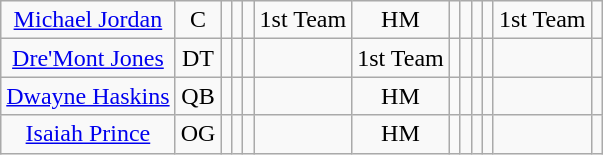<table class="wikitable sortable sortable" style="text-align: center">
<tr>
<td><a href='#'>Michael Jordan</a></td>
<td>C</td>
<td></td>
<td></td>
<td></td>
<td>1st Team</td>
<td>HM</td>
<td></td>
<td></td>
<td></td>
<td></td>
<td>1st Team</td>
<td></td>
</tr>
<tr>
<td><a href='#'>Dre'Mont Jones</a></td>
<td>DT</td>
<td></td>
<td></td>
<td></td>
<td></td>
<td>1st Team</td>
<td></td>
<td></td>
<td></td>
<td></td>
<td></td>
<td></td>
</tr>
<tr>
<td><a href='#'>Dwayne Haskins</a></td>
<td>QB</td>
<td></td>
<td></td>
<td></td>
<td></td>
<td>HM</td>
<td></td>
<td></td>
<td></td>
<td></td>
<td></td>
<td></td>
</tr>
<tr>
<td><a href='#'>Isaiah Prince</a></td>
<td>OG</td>
<td></td>
<td></td>
<td></td>
<td></td>
<td>HM</td>
<td></td>
<td></td>
<td></td>
<td></td>
<td></td>
<td></td>
</tr>
</table>
